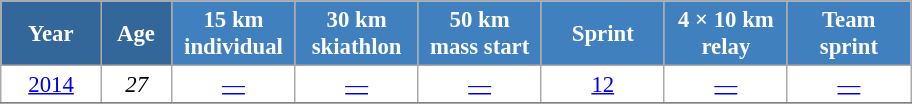<table class="wikitable" style="font-size:95%; text-align:center; border:grey solid 1px; border-collapse:collapse; background:#ffffff;">
<tr>
<th style="background-color:#369; color:white; width:60px;"> Year </th>
<th style="background-color:#369; color:white; width:40px;"> Age </th>
<th style="background-color:#4180be; color:white; width:75px;"> 15 km <br> individual </th>
<th style="background-color:#4180be; color:white; width:75px;"> 30 km <br> skiathlon </th>
<th style="background-color:#4180be; color:white; width:75px;"> 50 km <br> mass start </th>
<th style="background-color:#4180be; color:white; width:75px;"> Sprint </th>
<th style="background-color:#4180be; color:white; width:75px;"> 4 × 10 km <br> relay </th>
<th style="background-color:#4180be; color:white; width:75px;"> Team <br> sprint </th>
</tr>
<tr>
<td><a href='#'>2014</a></td>
<td><em>27</em></td>
<td><a href='#'>—</a></td>
<td><a href='#'>—</a></td>
<td><a href='#'>—</a></td>
<td><a href='#'>12</a></td>
<td><a href='#'>—</a></td>
<td><a href='#'>—</a></td>
</tr>
<tr>
</tr>
</table>
